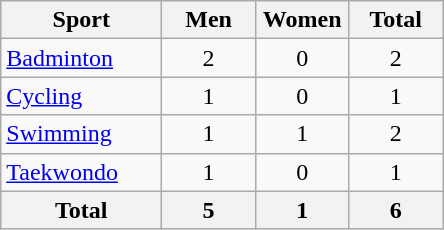<table class="wikitable sortable" style="text-align:center;">
<tr>
<th width=100>Sport</th>
<th width=55>Men</th>
<th width=55>Women</th>
<th width=55>Total</th>
</tr>
<tr>
<td align=left><a href='#'>Badminton</a></td>
<td>2</td>
<td>0</td>
<td>2</td>
</tr>
<tr>
<td align=left><a href='#'>Cycling</a></td>
<td>1</td>
<td>0</td>
<td>1</td>
</tr>
<tr>
<td align=left><a href='#'>Swimming</a></td>
<td>1</td>
<td>1</td>
<td>2</td>
</tr>
<tr>
<td align=left><a href='#'>Taekwondo</a></td>
<td>1</td>
<td>0</td>
<td>1</td>
</tr>
<tr>
<th>Total</th>
<th>5</th>
<th>1</th>
<th>6</th>
</tr>
</table>
